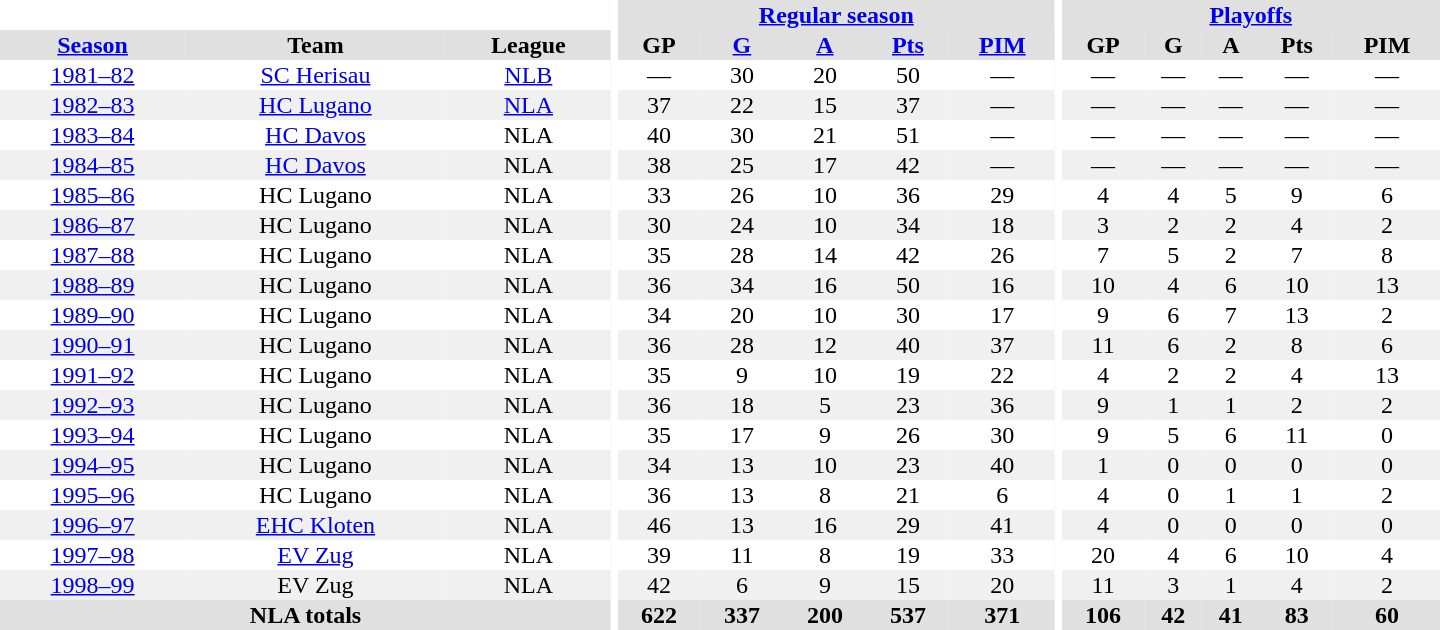<table border="0" cellpadding="1" cellspacing="0" style="text-align:center; width:60em">
<tr bgcolor="#e0e0e0">
<th colspan="3" bgcolor="#ffffff"></th>
<th rowspan="99" bgcolor="#ffffff"></th>
<th colspan="5"><a href='#'>Regular season</a></th>
<th rowspan="99" bgcolor="#ffffff"></th>
<th colspan="5"><a href='#'>Playoffs</a></th>
</tr>
<tr bgcolor="#e0e0e0">
<th><a href='#'>Season</a></th>
<th>Team</th>
<th>League</th>
<th>GP</th>
<th><a href='#'>G</a></th>
<th><a href='#'>A</a></th>
<th><a href='#'>Pts</a></th>
<th><a href='#'>PIM</a></th>
<th>GP</th>
<th>G</th>
<th>A</th>
<th>Pts</th>
<th>PIM</th>
</tr>
<tr>
<td><a href='#'>1981–82</a></td>
<td><a href='#'>SC Herisau</a></td>
<td><a href='#'>NLB</a></td>
<td>—</td>
<td>30</td>
<td>20</td>
<td>50</td>
<td>—</td>
<td>—</td>
<td>—</td>
<td>—</td>
<td>—</td>
<td>—</td>
</tr>
<tr bgcolor="#f0f0f0">
<td><a href='#'>1982–83</a></td>
<td><a href='#'>HC Lugano</a></td>
<td><a href='#'>NLA</a></td>
<td>37</td>
<td>22</td>
<td>15</td>
<td>37</td>
<td>—</td>
<td>—</td>
<td>—</td>
<td>—</td>
<td>—</td>
<td>—</td>
</tr>
<tr>
<td><a href='#'>1983–84</a></td>
<td><a href='#'>HC Davos</a></td>
<td>NLA</td>
<td>40</td>
<td>30</td>
<td>21</td>
<td>51</td>
<td>—</td>
<td>—</td>
<td>—</td>
<td>—</td>
<td>—</td>
<td>—</td>
</tr>
<tr bgcolor="#f0f0f0">
<td><a href='#'>1984–85</a></td>
<td><a href='#'>HC Davos</a></td>
<td>NLA</td>
<td>38</td>
<td>25</td>
<td>17</td>
<td>42</td>
<td>—</td>
<td>—</td>
<td>—</td>
<td>—</td>
<td>—</td>
<td>—</td>
</tr>
<tr>
<td><a href='#'>1985–86</a></td>
<td>HC Lugano</td>
<td>NLA</td>
<td>33</td>
<td>26</td>
<td>10</td>
<td>36</td>
<td>29</td>
<td>4</td>
<td>4</td>
<td>5</td>
<td>9</td>
<td>6</td>
</tr>
<tr bgcolor="#f0f0f0">
<td><a href='#'>1986–87</a></td>
<td>HC Lugano</td>
<td>NLA</td>
<td>30</td>
<td>24</td>
<td>10</td>
<td>34</td>
<td>18</td>
<td>3</td>
<td>2</td>
<td>2</td>
<td>4</td>
<td>2</td>
</tr>
<tr>
<td><a href='#'>1987–88</a></td>
<td>HC Lugano</td>
<td>NLA</td>
<td>35</td>
<td>28</td>
<td>14</td>
<td>42</td>
<td>26</td>
<td>7</td>
<td>5</td>
<td>2</td>
<td>7</td>
<td>8</td>
</tr>
<tr bgcolor="#f0f0f0">
<td><a href='#'>1988–89</a></td>
<td>HC Lugano</td>
<td>NLA</td>
<td>36</td>
<td>34</td>
<td>16</td>
<td>50</td>
<td>16</td>
<td>10</td>
<td>4</td>
<td>6</td>
<td>10</td>
<td>13</td>
</tr>
<tr>
<td><a href='#'>1989–90</a></td>
<td>HC Lugano</td>
<td>NLA</td>
<td>34</td>
<td>20</td>
<td>10</td>
<td>30</td>
<td>17</td>
<td>9</td>
<td>6</td>
<td>7</td>
<td>13</td>
<td>2</td>
</tr>
<tr bgcolor="#f0f0f0">
<td><a href='#'>1990–91</a></td>
<td>HC Lugano</td>
<td>NLA</td>
<td>36</td>
<td>28</td>
<td>12</td>
<td>40</td>
<td>37</td>
<td>11</td>
<td>6</td>
<td>2</td>
<td>8</td>
<td>6</td>
</tr>
<tr>
<td><a href='#'>1991–92</a></td>
<td>HC Lugano</td>
<td>NLA</td>
<td>35</td>
<td>9</td>
<td>10</td>
<td>19</td>
<td>22</td>
<td>4</td>
<td>2</td>
<td>2</td>
<td>4</td>
<td>13</td>
</tr>
<tr bgcolor="#f0f0f0">
<td><a href='#'>1992–93</a></td>
<td>HC Lugano</td>
<td>NLA</td>
<td>36</td>
<td>18</td>
<td>5</td>
<td>23</td>
<td>36</td>
<td>9</td>
<td>1</td>
<td>1</td>
<td>2</td>
<td>2</td>
</tr>
<tr>
<td><a href='#'>1993–94</a></td>
<td>HC Lugano</td>
<td>NLA</td>
<td>35</td>
<td>17</td>
<td>9</td>
<td>26</td>
<td>30</td>
<td>9</td>
<td>5</td>
<td>6</td>
<td>11</td>
<td>0</td>
</tr>
<tr bgcolor="#f0f0f0">
<td><a href='#'>1994–95</a></td>
<td>HC Lugano</td>
<td>NLA</td>
<td>34</td>
<td>13</td>
<td>10</td>
<td>23</td>
<td>40</td>
<td>1</td>
<td>0</td>
<td>0</td>
<td>0</td>
<td>0</td>
</tr>
<tr>
<td><a href='#'>1995–96</a></td>
<td>HC Lugano</td>
<td>NLA</td>
<td>36</td>
<td>13</td>
<td>8</td>
<td>21</td>
<td>6</td>
<td>4</td>
<td>0</td>
<td>1</td>
<td>1</td>
<td>2</td>
</tr>
<tr bgcolor="#f0f0f0">
<td><a href='#'>1996–97</a></td>
<td><a href='#'>EHC Kloten</a></td>
<td>NLA</td>
<td>46</td>
<td>13</td>
<td>16</td>
<td>29</td>
<td>41</td>
<td>4</td>
<td>0</td>
<td>0</td>
<td>0</td>
<td>0</td>
</tr>
<tr>
<td><a href='#'>1997–98</a></td>
<td><a href='#'>EV Zug</a></td>
<td>NLA</td>
<td>39</td>
<td>11</td>
<td>8</td>
<td>19</td>
<td>33</td>
<td>20</td>
<td>4</td>
<td>6</td>
<td>10</td>
<td>4</td>
</tr>
<tr bgcolor="#f0f0f0">
<td><a href='#'>1998–99</a></td>
<td>EV Zug</td>
<td>NLA</td>
<td>42</td>
<td>6</td>
<td>9</td>
<td>15</td>
<td>20</td>
<td>11</td>
<td>3</td>
<td>1</td>
<td>4</td>
<td>2</td>
</tr>
<tr>
</tr>
<tr ALIGN="center" bgcolor="#e0e0e0">
<th colspan="3">NLA totals</th>
<th ALIGN="center">622</th>
<th ALIGN="center">337</th>
<th ALIGN="center">200</th>
<th ALIGN="center">537</th>
<th ALIGN="center">371</th>
<th ALIGN="center">106</th>
<th ALIGN="center">42</th>
<th ALIGN="center">41</th>
<th ALIGN="center">83</th>
<th ALIGN="center">60</th>
</tr>
</table>
